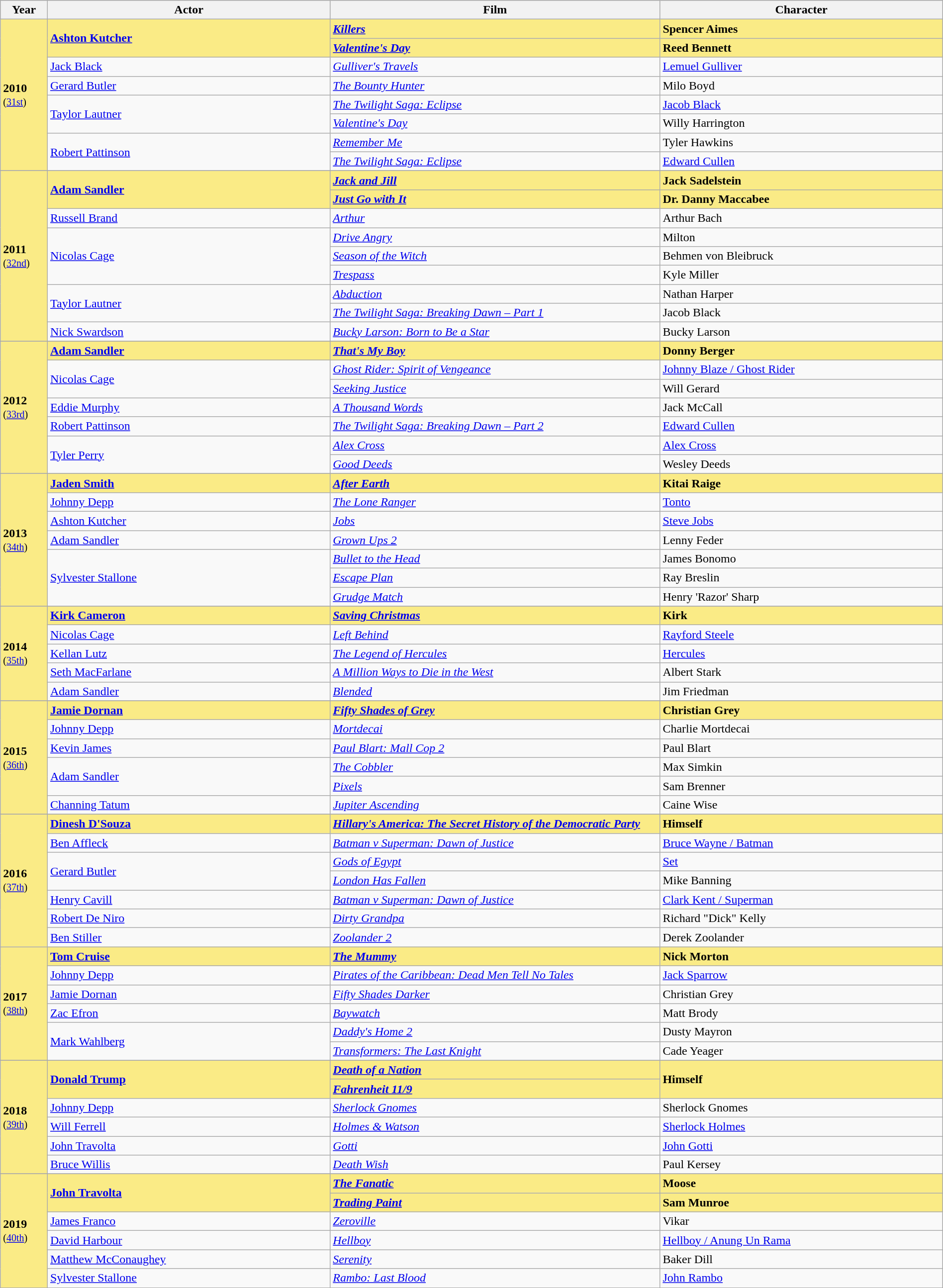<table class="wikitable sortable" style="width:100%">
<tr bgcolor="#bebebe">
<th width="5%">Year</th>
<th width="30%">Actor</th>
<th width="35%">Film</th>
<th width="30%">Character</th>
</tr>
<tr style="background:#FAEB86;">
<td rowspan="8"><strong>2010</strong><br><small>(<a href='#'>31st</a>)</small></td>
<td rowspan="2"><strong><a href='#'>Ashton Kutcher</a></strong></td>
<td><strong><em><a href='#'>Killers</a></em></strong></td>
<td><strong>Spencer Aimes</strong></td>
</tr>
<tr style="background:#FAEB86;">
<td><strong><em><a href='#'>Valentine's Day</a></em></strong></td>
<td><strong>Reed Bennett</strong></td>
</tr>
<tr>
<td><a href='#'>Jack Black</a></td>
<td><em><a href='#'>Gulliver's Travels</a></em></td>
<td><a href='#'>Lemuel Gulliver</a></td>
</tr>
<tr>
<td><a href='#'>Gerard Butler</a></td>
<td><em><a href='#'>The Bounty Hunter</a></em></td>
<td>Milo Boyd</td>
</tr>
<tr>
<td rowspan="2"><a href='#'>Taylor Lautner</a></td>
<td><em><a href='#'>The Twilight Saga: Eclipse</a></em></td>
<td><a href='#'>Jacob Black</a></td>
</tr>
<tr>
<td><em><a href='#'>Valentine's Day</a></em></td>
<td>Willy Harrington</td>
</tr>
<tr>
<td rowspan="2"><a href='#'>Robert Pattinson</a></td>
<td><em><a href='#'>Remember Me</a></em></td>
<td>Tyler Hawkins</td>
</tr>
<tr>
<td><em><a href='#'>The Twilight Saga: Eclipse</a></em></td>
<td><a href='#'>Edward Cullen</a></td>
</tr>
<tr>
</tr>
<tr style="background:#FAEB86;">
<td rowspan="9"><strong>2011</strong><br><small>(<a href='#'>32nd</a>)</small></td>
<td rowspan="2"><strong><a href='#'>Adam Sandler</a></strong></td>
<td><strong><em><a href='#'>Jack and Jill</a></em></strong></td>
<td><strong>Jack Sadelstein</strong></td>
</tr>
<tr style="background:#FAEB86;">
<td><strong><em><a href='#'>Just Go with It</a></em></strong></td>
<td><strong>Dr. Danny Maccabee</strong></td>
</tr>
<tr>
<td><a href='#'>Russell Brand</a></td>
<td><em><a href='#'>Arthur</a></em></td>
<td>Arthur Bach</td>
</tr>
<tr>
<td rowspan="3"><a href='#'>Nicolas Cage</a></td>
<td><em><a href='#'>Drive Angry</a></em></td>
<td>Milton</td>
</tr>
<tr>
<td><em><a href='#'>Season of the Witch</a></em></td>
<td>Behmen von Bleibruck</td>
</tr>
<tr>
<td><em><a href='#'>Trespass</a></em></td>
<td>Kyle Miller</td>
</tr>
<tr>
<td rowspan= "2"><a href='#'>Taylor Lautner</a></td>
<td><em><a href='#'>Abduction</a></em></td>
<td>Nathan Harper</td>
</tr>
<tr>
<td><em><a href='#'>The Twilight Saga: Breaking Dawn – Part 1</a></em></td>
<td>Jacob Black</td>
</tr>
<tr>
<td><a href='#'>Nick Swardson</a></td>
<td><em><a href='#'>Bucky Larson: Born to Be a Star</a></em></td>
<td>Bucky Larson</td>
</tr>
<tr>
</tr>
<tr style="background:#FAEB86;">
<td rowspan="7"><strong>2012</strong><br><small>(<a href='#'>33rd</a>)</small></td>
<td><strong><a href='#'>Adam Sandler</a></strong></td>
<td><strong><em><a href='#'>That's My Boy</a></em></strong></td>
<td><strong>Donny Berger</strong></td>
</tr>
<tr>
<td rowspan="2"><a href='#'>Nicolas Cage</a></td>
<td><em><a href='#'>Ghost Rider: Spirit of Vengeance</a></em></td>
<td><a href='#'>Johnny Blaze / Ghost Rider</a></td>
</tr>
<tr>
<td><em><a href='#'>Seeking Justice</a></em></td>
<td>Will Gerard</td>
</tr>
<tr>
<td><a href='#'>Eddie Murphy</a></td>
<td><em><a href='#'>A Thousand Words</a></em></td>
<td>Jack McCall</td>
</tr>
<tr>
<td><a href='#'>Robert Pattinson</a></td>
<td><em><a href='#'>The Twilight Saga: Breaking Dawn – Part 2</a></em></td>
<td><a href='#'>Edward Cullen</a></td>
</tr>
<tr>
<td rowspan=2><a href='#'>Tyler Perry</a></td>
<td><em><a href='#'>Alex Cross</a></em></td>
<td><a href='#'>Alex Cross</a></td>
</tr>
<tr>
<td><em><a href='#'>Good Deeds</a></em></td>
<td>Wesley Deeds</td>
</tr>
<tr>
</tr>
<tr style="background:#FAEB86;">
<td rowspan="7"><strong>2013</strong><br><small>(<a href='#'>34th</a>)</small></td>
<td><strong><a href='#'>Jaden Smith</a></strong></td>
<td><strong><em><a href='#'>After Earth</a></em></strong></td>
<td><strong>Kitai Raige</strong></td>
</tr>
<tr>
<td><a href='#'>Johnny Depp</a></td>
<td><em><a href='#'>The Lone Ranger</a></em></td>
<td><a href='#'>Tonto</a></td>
</tr>
<tr>
<td><a href='#'>Ashton Kutcher</a></td>
<td><em><a href='#'>Jobs</a></em></td>
<td><a href='#'>Steve Jobs</a></td>
</tr>
<tr>
<td><a href='#'>Adam Sandler</a></td>
<td><em><a href='#'>Grown Ups 2</a></em></td>
<td>Lenny Feder</td>
</tr>
<tr>
<td rowspan="3"><a href='#'>Sylvester Stallone</a></td>
<td><em><a href='#'>Bullet to the Head</a></em></td>
<td>James Bonomo</td>
</tr>
<tr>
<td><em><a href='#'>Escape Plan</a></em></td>
<td>Ray Breslin</td>
</tr>
<tr>
<td><em><a href='#'>Grudge Match</a></em></td>
<td>Henry 'Razor' Sharp</td>
</tr>
<tr>
</tr>
<tr style="background:#FAEB86;">
<td rowspan="5"><strong>2014</strong><br><small>(<a href='#'>35th</a>)</small></td>
<td><strong><a href='#'>Kirk Cameron</a></strong></td>
<td><strong><em><a href='#'>Saving Christmas</a></em></strong></td>
<td><strong>Kirk</strong></td>
</tr>
<tr>
<td><a href='#'>Nicolas Cage</a></td>
<td><em><a href='#'>Left Behind</a></em></td>
<td><a href='#'>Rayford Steele</a></td>
</tr>
<tr>
<td><a href='#'>Kellan Lutz</a></td>
<td><em><a href='#'>The Legend of Hercules</a></em></td>
<td><a href='#'>Hercules</a></td>
</tr>
<tr>
<td><a href='#'>Seth MacFarlane</a></td>
<td><em><a href='#'>A Million Ways to Die in the West</a></em></td>
<td>Albert Stark</td>
</tr>
<tr>
<td><a href='#'>Adam Sandler</a></td>
<td><em><a href='#'>Blended</a></em></td>
<td>Jim Friedman</td>
</tr>
<tr>
</tr>
<tr style="background:#FAEB86;">
<td rowspan="6"><strong>2015</strong><br><small>(<a href='#'>36th</a>)</small></td>
<td><strong><a href='#'>Jamie Dornan</a></strong></td>
<td><strong><em><a href='#'>Fifty Shades of Grey</a></em></strong></td>
<td><strong>Christian Grey</strong></td>
</tr>
<tr>
<td><a href='#'>Johnny Depp</a></td>
<td><em><a href='#'>Mortdecai</a></em></td>
<td>Charlie Mortdecai</td>
</tr>
<tr>
<td><a href='#'>Kevin James</a></td>
<td><em><a href='#'>Paul Blart: Mall Cop 2</a></em></td>
<td>Paul Blart</td>
</tr>
<tr>
<td rowspan=2><a href='#'>Adam Sandler</a></td>
<td><em><a href='#'>The Cobbler</a></em></td>
<td>Max Simkin</td>
</tr>
<tr>
<td><em><a href='#'>Pixels</a></em></td>
<td>Sam Brenner</td>
</tr>
<tr>
<td><a href='#'>Channing Tatum</a></td>
<td><em><a href='#'>Jupiter Ascending</a></em></td>
<td>Caine Wise</td>
</tr>
<tr>
</tr>
<tr style="background: #FAEB86;">
<td rowspan="7"><strong>2016</strong><br><small>(<a href='#'>37th</a>)</small></td>
<td><strong><a href='#'>Dinesh D'Souza</a></strong></td>
<td><strong><em><a href='#'>Hillary's America: The Secret History of the Democratic Party</a></em></strong></td>
<td><strong>Himself</strong></td>
</tr>
<tr>
<td><a href='#'>Ben Affleck</a></td>
<td><em><a href='#'>Batman v Superman: Dawn of Justice</a></em></td>
<td><a href='#'>Bruce Wayne / Batman</a></td>
</tr>
<tr>
<td rowspan=2><a href='#'>Gerard Butler</a></td>
<td><em><a href='#'>Gods of Egypt</a></em></td>
<td><a href='#'>Set</a></td>
</tr>
<tr>
<td><em><a href='#'>London Has Fallen</a></em></td>
<td>Mike Banning</td>
</tr>
<tr>
<td><a href='#'>Henry Cavill</a></td>
<td><em><a href='#'>Batman v Superman: Dawn of Justice</a></em></td>
<td><a href='#'>Clark Kent / Superman</a></td>
</tr>
<tr>
<td><a href='#'>Robert De Niro</a></td>
<td><em><a href='#'>Dirty Grandpa</a></em></td>
<td>Richard "Dick" Kelly</td>
</tr>
<tr>
<td><a href='#'>Ben Stiller</a></td>
<td><em><a href='#'>Zoolander 2</a></em></td>
<td>Derek Zoolander</td>
</tr>
<tr style="background: #FAEB86;">
<td rowspan="6"><strong>2017</strong><br><small>(<a href='#'>38th</a>)</small> <br></td>
<td><strong><a href='#'>Tom Cruise</a></strong></td>
<td><strong><em><a href='#'>The Mummy</a></em></strong></td>
<td><strong>Nick Morton</strong></td>
</tr>
<tr>
<td><a href='#'>Johnny Depp</a></td>
<td><em><a href='#'>Pirates of the Caribbean: Dead Men Tell No Tales</a></em></td>
<td><a href='#'>Jack Sparrow</a></td>
</tr>
<tr>
<td><a href='#'>Jamie Dornan</a></td>
<td><em><a href='#'>Fifty Shades Darker</a></em></td>
<td>Christian Grey</td>
</tr>
<tr>
<td><a href='#'>Zac Efron</a></td>
<td><em><a href='#'>Baywatch</a></em></td>
<td>Matt Brody</td>
</tr>
<tr>
<td rowspan=2><a href='#'>Mark Wahlberg</a></td>
<td><em><a href='#'>Daddy's Home 2</a></em></td>
<td>Dusty Mayron</td>
</tr>
<tr>
<td><em><a href='#'>Transformers: The Last Knight</a></em></td>
<td>Cade Yeager</td>
</tr>
<tr>
</tr>
<tr style="background:#FAEB86;">
<td rowspan="6"><strong>2018</strong><br><small>(<a href='#'>39th</a>)</small></td>
<td rowspan="2"><strong><a href='#'>Donald Trump</a></strong></td>
<td><strong><em><a href='#'>Death of a Nation</a></em></strong></td>
<td rowspan="2"><strong>Himself</strong></td>
</tr>
<tr style="background:#FAEB86;">
<td><strong><em><a href='#'>Fahrenheit 11/9</a></em></strong></td>
</tr>
<tr>
<td><a href='#'>Johnny Depp</a></td>
<td><em><a href='#'>Sherlock Gnomes</a></em></td>
<td>Sherlock Gnomes</td>
</tr>
<tr>
<td><a href='#'>Will Ferrell</a></td>
<td><em><a href='#'>Holmes & Watson</a></em></td>
<td><a href='#'>Sherlock Holmes</a></td>
</tr>
<tr>
<td><a href='#'>John Travolta</a></td>
<td><em><a href='#'>Gotti</a></em></td>
<td><a href='#'>John Gotti</a></td>
</tr>
<tr>
<td><a href='#'>Bruce Willis</a></td>
<td><em><a href='#'>Death Wish</a></em></td>
<td>Paul Kersey</td>
</tr>
<tr>
</tr>
<tr style="background:#FAEB86;">
<td rowspan="6"><strong>2019</strong><br><small>(<a href='#'>40th</a>)</small></td>
<td rowspan="2"><strong><a href='#'>John Travolta</a></strong></td>
<td><strong><em><a href='#'>The Fanatic</a></em></strong></td>
<td><strong>Moose</strong></td>
</tr>
<tr style="background:#FAEB86;">
<td><strong><em><a href='#'>Trading Paint</a></em></strong></td>
<td><strong>Sam Munroe</strong></td>
</tr>
<tr>
<td><a href='#'>James Franco</a></td>
<td><em><a href='#'>Zeroville</a></em></td>
<td>Vikar</td>
</tr>
<tr>
<td><a href='#'>David Harbour</a></td>
<td><em><a href='#'>Hellboy</a></em></td>
<td><a href='#'>Hellboy / Anung Un Rama</a></td>
</tr>
<tr>
<td><a href='#'>Matthew McConaughey</a></td>
<td><em><a href='#'>Serenity</a></em></td>
<td>Baker Dill</td>
</tr>
<tr>
<td><a href='#'>Sylvester Stallone</a></td>
<td><em><a href='#'>Rambo: Last Blood</a></em></td>
<td><a href='#'>John Rambo</a></td>
</tr>
<tr>
</tr>
</table>
